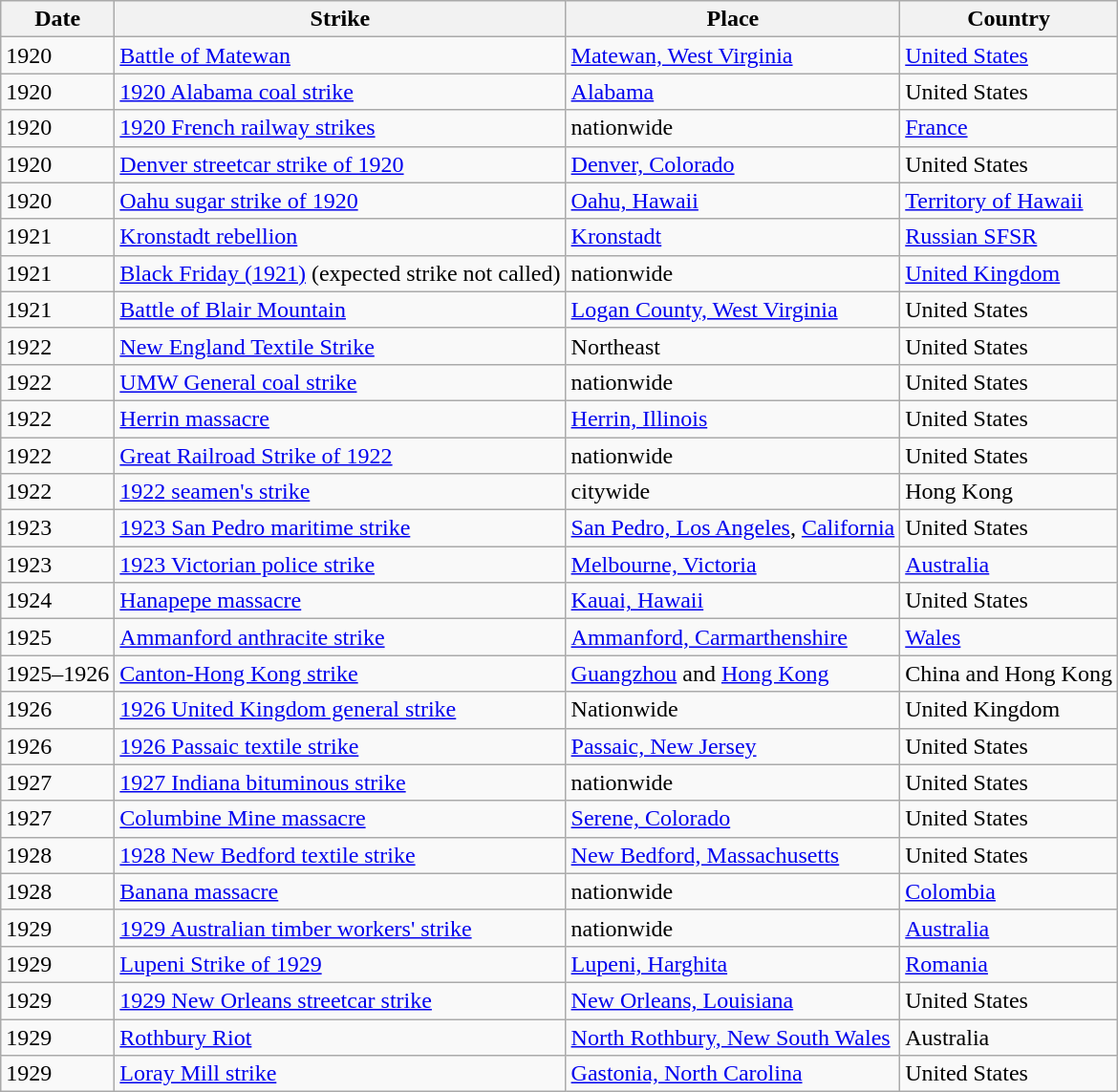<table class="wikitable sortable">
<tr>
<th>Date</th>
<th>Strike</th>
<th>Place</th>
<th>Country</th>
</tr>
<tr>
<td>1920</td>
<td><a href='#'>Battle of Matewan</a></td>
<td><a href='#'>Matewan, West Virginia</a></td>
<td><a href='#'>United States</a></td>
</tr>
<tr>
<td>1920</td>
<td><a href='#'>1920 Alabama coal strike</a></td>
<td><a href='#'>Alabama</a></td>
<td>United States</td>
</tr>
<tr>
<td>1920</td>
<td><a href='#'>1920 French railway strikes</a></td>
<td>nationwide</td>
<td><a href='#'>France</a></td>
</tr>
<tr>
<td>1920</td>
<td><a href='#'>Denver streetcar strike of 1920</a></td>
<td><a href='#'>Denver, Colorado</a></td>
<td>United States</td>
</tr>
<tr>
<td>1920</td>
<td><a href='#'>Oahu sugar strike of 1920</a></td>
<td><a href='#'>Oahu, Hawaii</a></td>
<td><a href='#'>Territory of Hawaii</a></td>
</tr>
<tr>
<td>1921</td>
<td><a href='#'>Kronstadt rebellion</a></td>
<td><a href='#'>Kronstadt</a></td>
<td><a href='#'>Russian SFSR</a></td>
</tr>
<tr>
<td>1921</td>
<td><a href='#'>Black Friday (1921)</a> (expected strike not called)</td>
<td>nationwide</td>
<td><a href='#'>United Kingdom</a></td>
</tr>
<tr>
<td>1921</td>
<td><a href='#'>Battle of Blair Mountain</a></td>
<td><a href='#'>Logan County, West Virginia</a></td>
<td>United States</td>
</tr>
<tr>
<td>1922</td>
<td><a href='#'>New England Textile Strike</a></td>
<td>Northeast</td>
<td>United States</td>
</tr>
<tr>
<td>1922</td>
<td><a href='#'>UMW General coal strike</a></td>
<td>nationwide</td>
<td>United States</td>
</tr>
<tr>
<td>1922</td>
<td><a href='#'>Herrin massacre</a></td>
<td><a href='#'>Herrin, Illinois</a></td>
<td>United States<br></td>
</tr>
<tr>
<td>1922</td>
<td><a href='#'>Great Railroad Strike of 1922</a></td>
<td>nationwide</td>
<td>United States</td>
</tr>
<tr>
<td>1922</td>
<td><a href='#'>1922 seamen's strike</a></td>
<td>citywide</td>
<td>Hong Kong</td>
</tr>
<tr>
<td>1923</td>
<td><a href='#'>1923 San Pedro maritime strike</a></td>
<td><a href='#'>San Pedro, Los Angeles</a>, <a href='#'>California</a></td>
<td>United States</td>
</tr>
<tr>
<td>1923</td>
<td><a href='#'>1923 Victorian police strike</a></td>
<td><a href='#'>Melbourne, Victoria</a></td>
<td><a href='#'>Australia</a></td>
</tr>
<tr>
<td>1924</td>
<td><a href='#'>Hanapepe massacre</a></td>
<td><a href='#'>Kauai, Hawaii</a></td>
<td>United States</td>
</tr>
<tr>
<td>1925</td>
<td><a href='#'>Ammanford anthracite strike</a></td>
<td><a href='#'>Ammanford, Carmarthenshire</a></td>
<td><a href='#'>Wales</a></td>
</tr>
<tr>
<td>1925–1926</td>
<td><a href='#'>Canton-Hong Kong strike</a></td>
<td><a href='#'>Guangzhou</a> and <a href='#'>Hong Kong</a></td>
<td>China and Hong Kong</td>
</tr>
<tr>
<td>1926</td>
<td><a href='#'>1926 United Kingdom general strike</a></td>
<td>Nationwide</td>
<td>United Kingdom</td>
</tr>
<tr>
<td>1926</td>
<td><a href='#'>1926 Passaic textile strike</a></td>
<td><a href='#'>Passaic, New Jersey</a></td>
<td>United States</td>
</tr>
<tr>
<td>1927</td>
<td><a href='#'>1927 Indiana bituminous strike</a></td>
<td>nationwide</td>
<td>United States</td>
</tr>
<tr>
<td>1927</td>
<td><a href='#'>Columbine Mine massacre</a></td>
<td><a href='#'>Serene, Colorado</a></td>
<td>United States</td>
</tr>
<tr>
<td>1928</td>
<td><a href='#'>1928 New Bedford textile strike</a></td>
<td><a href='#'>New Bedford, Massachusetts</a></td>
<td>United States</td>
</tr>
<tr>
<td>1928</td>
<td><a href='#'>Banana massacre</a></td>
<td>nationwide</td>
<td><a href='#'>Colombia</a></td>
</tr>
<tr>
<td>1929</td>
<td><a href='#'>1929 Australian timber workers' strike</a></td>
<td>nationwide</td>
<td><a href='#'>Australia</a></td>
</tr>
<tr>
<td>1929</td>
<td><a href='#'>Lupeni Strike of 1929</a></td>
<td><a href='#'>Lupeni, Harghita</a></td>
<td><a href='#'>Romania</a></td>
</tr>
<tr>
<td>1929</td>
<td><a href='#'>1929 New Orleans streetcar strike</a></td>
<td><a href='#'>New Orleans, Louisiana</a></td>
<td>United States</td>
</tr>
<tr>
<td>1929</td>
<td><a href='#'>Rothbury Riot</a></td>
<td><a href='#'>North Rothbury, New South Wales</a></td>
<td>Australia</td>
</tr>
<tr>
<td>1929</td>
<td><a href='#'>Loray Mill strike</a></td>
<td><a href='#'>Gastonia, North Carolina</a></td>
<td>United States</td>
</tr>
</table>
